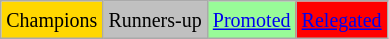<table class="wikitable">
<tr>
<td bgcolor="Gold"><small>Champions</small></td>
<td bgcolor="Silver"><small>Runners-up</small></td>
<td bgcolor=PaleGreen><small><a href='#'>Promoted</a></small></td>
<td bgcolor=Red><small><a href='#'>Relegated</a></small></td>
</tr>
</table>
